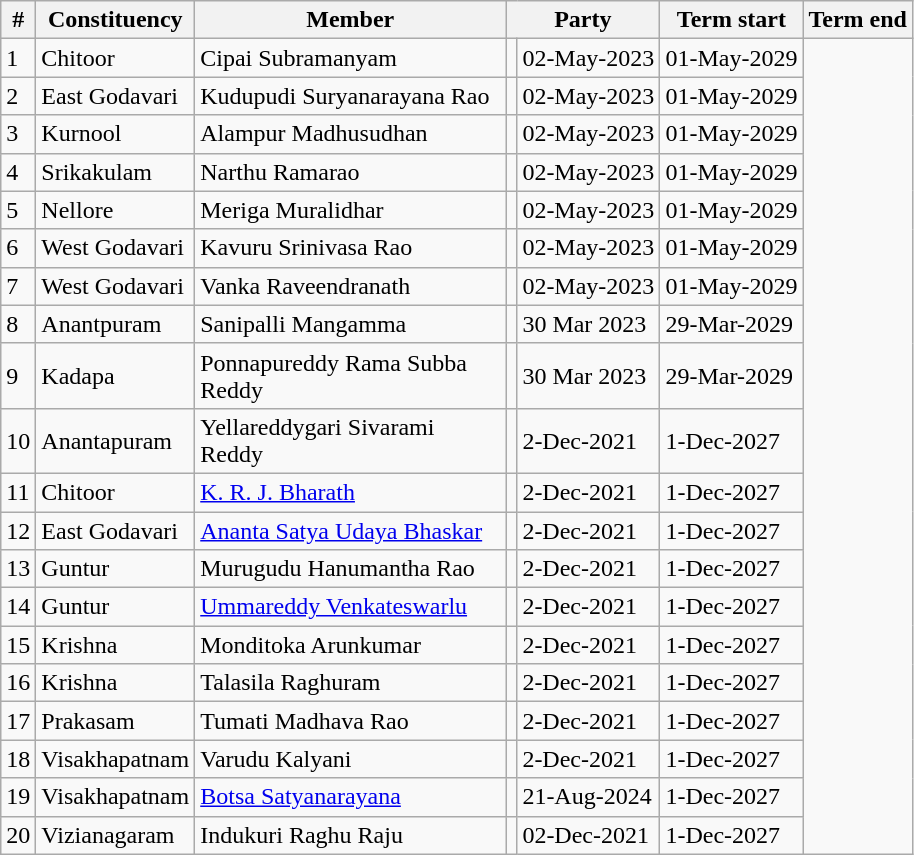<table class="wikitable sortable">
<tr>
<th>#</th>
<th>Constituency</th>
<th style="width:200px">Member</th>
<th colspan="2">Party</th>
<th>Term start</th>
<th>Term end</th>
</tr>
<tr>
<td>1</td>
<td>Chitoor</td>
<td>Cipai Subramanyam</td>
<td></td>
<td>02-May-2023</td>
<td>01-May-2029</td>
</tr>
<tr>
<td>2</td>
<td>East Godavari</td>
<td>Kudupudi Suryanarayana Rao</td>
<td></td>
<td>02-May-2023</td>
<td>01-May-2029</td>
</tr>
<tr>
<td>3</td>
<td>Kurnool</td>
<td>Alampur Madhusudhan</td>
<td></td>
<td>02-May-2023</td>
<td>01-May-2029</td>
</tr>
<tr>
<td>4</td>
<td>Srikakulam</td>
<td>Narthu Ramarao</td>
<td></td>
<td>02-May-2023</td>
<td>01-May-2029</td>
</tr>
<tr>
<td>5</td>
<td>Nellore</td>
<td>Meriga Muralidhar</td>
<td></td>
<td>02-May-2023</td>
<td>01-May-2029</td>
</tr>
<tr>
<td>6</td>
<td>West Godavari</td>
<td>Kavuru Srinivasa Rao</td>
<td></td>
<td>02-May-2023</td>
<td>01-May-2029</td>
</tr>
<tr>
<td>7</td>
<td>West Godavari</td>
<td>Vanka Raveendranath</td>
<td></td>
<td>02-May-2023</td>
<td>01-May-2029</td>
</tr>
<tr>
<td>8</td>
<td>Anantpuram</td>
<td>Sanipalli Mangamma</td>
<td></td>
<td>30 Mar 2023</td>
<td>29-Mar-2029</td>
</tr>
<tr>
<td>9</td>
<td>Kadapa</td>
<td>Ponnapureddy Rama Subba Reddy</td>
<td></td>
<td>30 Mar 2023</td>
<td>29-Mar-2029</td>
</tr>
<tr>
<td>10</td>
<td>Anantapuram</td>
<td>Yellareddygari Sivarami Reddy</td>
<td></td>
<td>2-Dec-2021</td>
<td>1-Dec-2027</td>
</tr>
<tr>
<td>11</td>
<td>Chitoor</td>
<td><a href='#'>K. R. J. Bharath</a></td>
<td></td>
<td>2-Dec-2021</td>
<td>1-Dec-2027</td>
</tr>
<tr>
<td>12</td>
<td>East Godavari</td>
<td><a href='#'>Ananta Satya Udaya Bhaskar</a></td>
<td></td>
<td>2-Dec-2021</td>
<td>1-Dec-2027</td>
</tr>
<tr>
<td>13</td>
<td>Guntur</td>
<td>Murugudu Hanumantha Rao</td>
<td></td>
<td>2-Dec-2021</td>
<td>1-Dec-2027</td>
</tr>
<tr>
<td>14</td>
<td>Guntur</td>
<td><a href='#'>Ummareddy Venkateswarlu</a></td>
<td></td>
<td>2-Dec-2021</td>
<td>1-Dec-2027</td>
</tr>
<tr>
<td>15</td>
<td>Krishna</td>
<td>Monditoka Arunkumar</td>
<td></td>
<td>2-Dec-2021</td>
<td>1-Dec-2027</td>
</tr>
<tr>
<td>16</td>
<td>Krishna</td>
<td>Talasila Raghuram</td>
<td></td>
<td>2-Dec-2021</td>
<td>1-Dec-2027</td>
</tr>
<tr>
<td>17</td>
<td>Prakasam</td>
<td>Tumati Madhava Rao</td>
<td></td>
<td>2-Dec-2021</td>
<td>1-Dec-2027</td>
</tr>
<tr>
<td>18</td>
<td>Visakhapatnam</td>
<td>Varudu Kalyani</td>
<td></td>
<td>2-Dec-2021</td>
<td>1-Dec-2027</td>
</tr>
<tr>
<td>19</td>
<td>Visakhapatnam</td>
<td><a href='#'>Botsa Satyanarayana</a></td>
<td></td>
<td>21-Aug-2024</td>
<td>1-Dec-2027</td>
</tr>
<tr>
<td>20</td>
<td>Vizianagaram</td>
<td>Indukuri Raghu Raju</td>
<td></td>
<td>02-Dec-2021</td>
<td>1-Dec-2027</td>
</tr>
</table>
